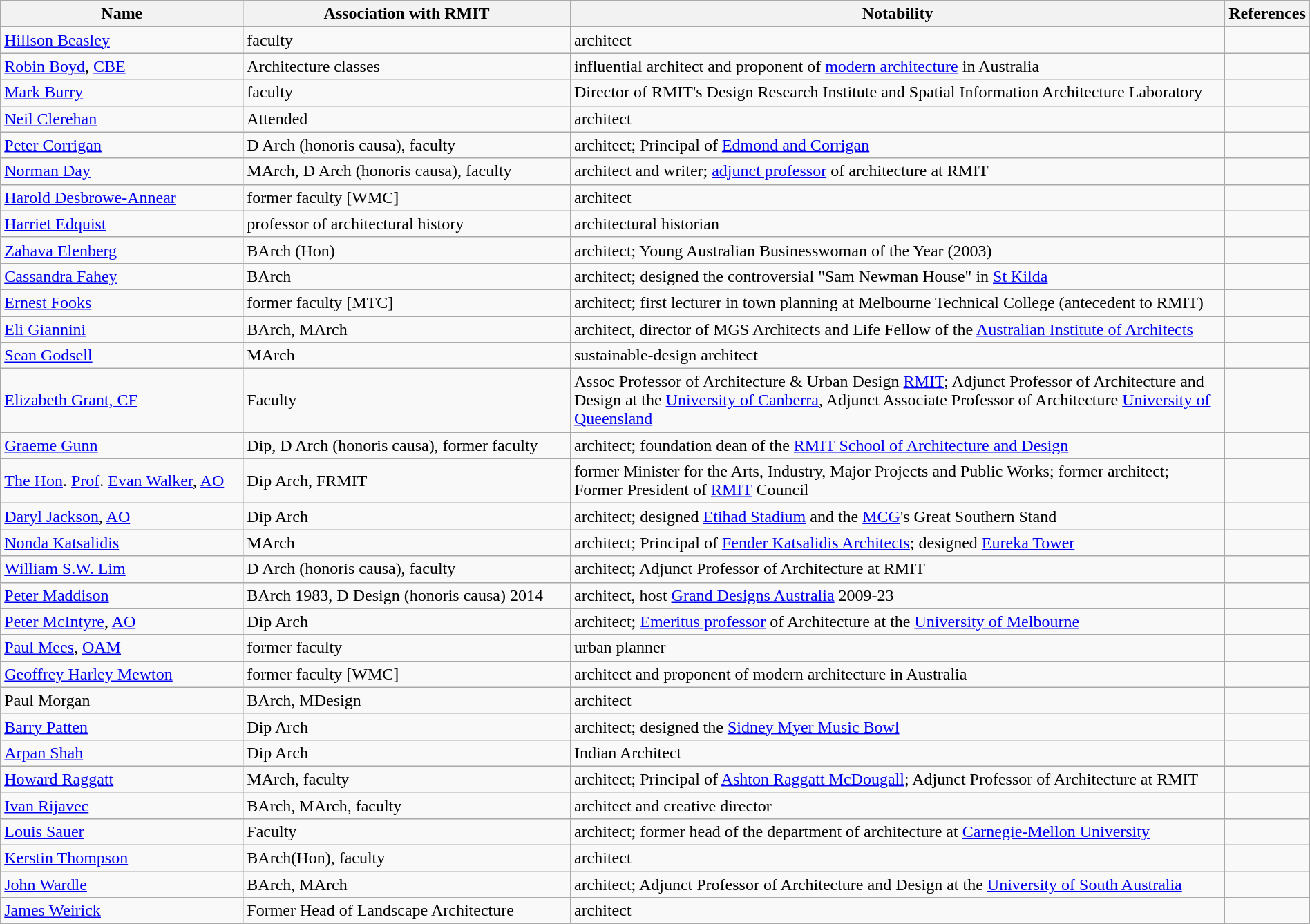<table class="wikitable sortable" style="width:100%">
<tr>
<th style="width:*;">Name</th>
<th style="width:25%;">Association with RMIT</th>
<th style="width:50%;">Notability</th>
<th style="width:5%;" class="unsortable">References</th>
</tr>
<tr>
<td><a href='#'>Hillson Beasley</a></td>
<td>faculty</td>
<td>architect</td>
<td></td>
</tr>
<tr>
<td><a href='#'>Robin Boyd</a>, <a href='#'>CBE</a></td>
<td>Architecture classes</td>
<td>influential architect and proponent of <a href='#'>modern architecture</a> in Australia</td>
<td></td>
</tr>
<tr>
<td><a href='#'>Mark Burry</a></td>
<td>faculty</td>
<td>Director of RMIT's Design Research Institute and Spatial Information Architecture Laboratory</td>
<td></td>
</tr>
<tr>
<td><a href='#'>Neil Clerehan</a></td>
<td>Attended</td>
<td>architect</td>
<td></td>
</tr>
<tr>
<td><a href='#'>Peter Corrigan</a></td>
<td>D Arch (honoris causa), faculty</td>
<td>architect; Principal of <a href='#'>Edmond and Corrigan</a></td>
<td></td>
</tr>
<tr>
<td><a href='#'>Norman Day</a></td>
<td>MArch, D Arch (honoris causa), faculty</td>
<td>architect and writer; <a href='#'>adjunct professor</a> of architecture at RMIT</td>
<td></td>
</tr>
<tr>
<td><a href='#'>Harold Desbrowe-Annear</a></td>
<td>former faculty [WMC]</td>
<td>architect</td>
<td></td>
</tr>
<tr>
<td><a href='#'>Harriet Edquist</a></td>
<td>professor of architectural history</td>
<td>architectural historian</td>
<td></td>
</tr>
<tr>
<td><a href='#'>Zahava Elenberg</a></td>
<td>BArch (Hon)</td>
<td>architect; Young Australian Businesswoman of the Year (2003)</td>
<td></td>
</tr>
<tr>
<td><a href='#'>Cassandra Fahey</a></td>
<td>BArch</td>
<td>architect; designed the controversial "Sam Newman House" in <a href='#'>St Kilda</a></td>
<td></td>
</tr>
<tr>
<td><a href='#'>Ernest Fooks</a></td>
<td>former faculty [MTC]</td>
<td>architect; first lecturer in town planning at Melbourne Technical College (antecedent to RMIT)</td>
<td></td>
</tr>
<tr>
<td><a href='#'>Eli Giannini</a></td>
<td>BArch, MArch</td>
<td>architect, director of MGS Architects and Life Fellow of the <a href='#'>Australian Institute of Architects</a></td>
<td></td>
</tr>
<tr>
<td><a href='#'>Sean Godsell</a></td>
<td>MArch</td>
<td>sustainable-design architect</td>
<td></td>
</tr>
<tr>
<td><a href='#'>Elizabeth Grant, CF</a></td>
<td>Faculty</td>
<td>Assoc Professor of Architecture & Urban Design <a href='#'>RMIT</a>; Adjunct Professor of Architecture and Design at the <a href='#'>University of Canberra</a>, Adjunct Associate Professor of Architecture <a href='#'>University of Queensland</a></td>
<td></td>
</tr>
<tr>
<td><a href='#'>Graeme Gunn</a></td>
<td>Dip, D Arch (honoris causa), former faculty</td>
<td>architect; foundation dean of the <a href='#'>RMIT School of Architecture and Design</a></td>
<td></td>
</tr>
<tr>
<td><a href='#'>The Hon</a>. <a href='#'>Prof</a>. <a href='#'>Evan Walker</a>, <a href='#'>AO</a></td>
<td>Dip Arch, FRMIT</td>
<td>former Minister for the Arts, Industry, Major Projects and Public Works; former architect; Former President of <a href='#'>RMIT</a> Council</td>
<td></td>
</tr>
<tr>
<td><a href='#'>Daryl Jackson</a>, <a href='#'>AO</a></td>
<td>Dip Arch</td>
<td>architect; designed <a href='#'>Etihad Stadium</a> and the <a href='#'>MCG</a>'s Great Southern Stand</td>
<td></td>
</tr>
<tr>
<td><a href='#'>Nonda Katsalidis</a></td>
<td>MArch</td>
<td>architect; Principal of <a href='#'>Fender Katsalidis Architects</a>; designed <a href='#'>Eureka Tower</a></td>
<td></td>
</tr>
<tr>
<td><a href='#'>William S.W. Lim</a></td>
<td>D Arch (honoris causa), faculty</td>
<td>architect; Adjunct Professor of Architecture at RMIT</td>
<td></td>
</tr>
<tr>
<td><a href='#'>Peter Maddison</a></td>
<td>BArch 1983, D Design (honoris causa) 2014</td>
<td>architect, host <a href='#'>Grand Designs Australia</a> 2009-23</td>
</tr>
<tr>
<td><a href='#'>Peter McIntyre</a>, <a href='#'>AO</a></td>
<td>Dip Arch</td>
<td>architect; <a href='#'>Emeritus professor</a> of Architecture at the <a href='#'>University of Melbourne</a></td>
<td></td>
</tr>
<tr>
<td><a href='#'>Paul Mees</a>, <a href='#'>OAM</a></td>
<td>former faculty</td>
<td>urban planner</td>
<td></td>
</tr>
<tr>
<td><a href='#'>Geoffrey Harley Mewton</a></td>
<td>former faculty [WMC]</td>
<td>architect and proponent of modern architecture in Australia</td>
<td></td>
</tr>
<tr>
<td>Paul Morgan</td>
<td>BArch, MDesign</td>
<td>architect</td>
<td></td>
</tr>
<tr>
<td><a href='#'>Barry Patten</a></td>
<td>Dip Arch</td>
<td>architect; designed the <a href='#'>Sidney Myer Music Bowl</a></td>
<td></td>
</tr>
<tr>
<td><a href='#'>Arpan Shah</a></td>
<td>Dip Arch</td>
<td>Indian Architect</td>
<td></td>
</tr>
<tr>
<td><a href='#'>Howard Raggatt</a></td>
<td>MArch, faculty</td>
<td>architect; Principal of <a href='#'>Ashton Raggatt McDougall</a>; Adjunct Professor of Architecture at RMIT</td>
<td></td>
</tr>
<tr>
<td><a href='#'>Ivan Rijavec</a></td>
<td>BArch, MArch, faculty</td>
<td>architect and creative director</td>
<td></td>
</tr>
<tr>
<td><a href='#'>Louis Sauer</a></td>
<td>Faculty</td>
<td>architect; former head of the department of architecture at <a href='#'>Carnegie-Mellon University</a></td>
<td></td>
</tr>
<tr>
<td><a href='#'>Kerstin Thompson</a></td>
<td>BArch(Hon), faculty</td>
<td>architect</td>
<td></td>
</tr>
<tr>
<td><a href='#'>John Wardle</a></td>
<td>BArch, MArch</td>
<td>architect; Adjunct Professor of Architecture and Design at the <a href='#'>University of South Australia</a></td>
<td></td>
</tr>
<tr>
<td><a href='#'>James Weirick</a></td>
<td>Former Head of Landscape Architecture</td>
<td>architect</td>
<td></td>
</tr>
</table>
